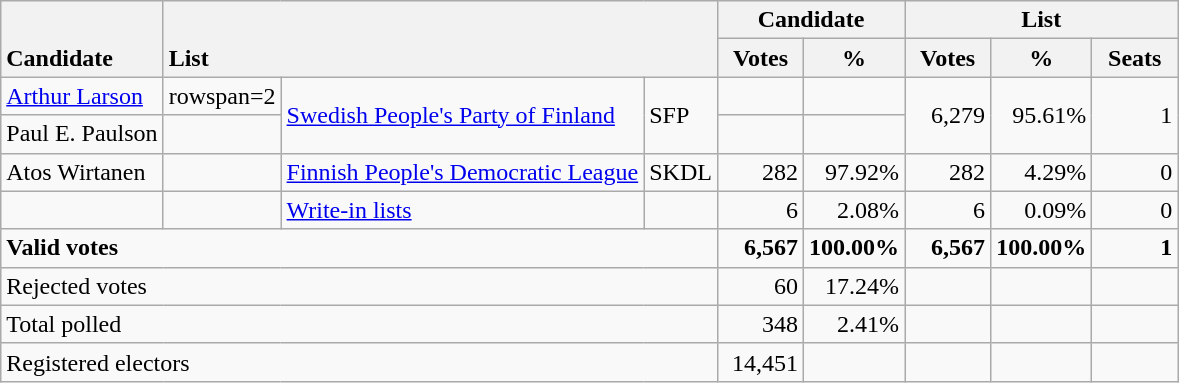<table class="wikitable" border="1" style="text-align:right;">
<tr>
<th ! style="text-align:left;" valign=bottom rowspan=2>Candidate</th>
<th style="text-align:left;" valign=bottom rowspan=2 colspan=3>List</th>
<th colspan=2>Candidate</th>
<th colspan=3>List</th>
</tr>
<tr>
<th align=center valign=bottom width="50">Votes</th>
<th align=center valign=bottom width="50">%</th>
<th align=center valign=bottom width="50">Votes</th>
<th align=center valign=bottom width="50">%</th>
<th align=center valign=bottom width="50">Seats</th>
</tr>
<tr>
<td align=left><a href='#'>Arthur Larson</a></td>
<td>rowspan=2 </td>
<td rowspan=2 align=left><a href='#'>Swedish People's Party of Finland</a></td>
<td rowspan=2 align=left>SFP</td>
<td></td>
<td></td>
<td rowspan=2>6,279</td>
<td rowspan=2>95.61%</td>
<td rowspan=2>1</td>
</tr>
<tr>
<td align=left>Paul E. Paulson</td>
<td></td>
<td></td>
</tr>
<tr>
<td align=left>Atos Wirtanen</td>
<td></td>
<td align=left><a href='#'>Finnish People's Democratic League</a></td>
<td align=left>SKDL</td>
<td>282</td>
<td>97.92%</td>
<td>282</td>
<td>4.29%</td>
<td>0</td>
</tr>
<tr>
<td align=left></td>
<td></td>
<td align=left><a href='#'>Write-in lists</a></td>
<td align=left></td>
<td>6</td>
<td>2.08%</td>
<td>6</td>
<td>0.09%</td>
<td>0</td>
</tr>
<tr style="font-weight:bold">
<td align=left colspan=4>Valid votes</td>
<td>6,567</td>
<td>100.00%</td>
<td>6,567</td>
<td>100.00%</td>
<td>1</td>
</tr>
<tr>
<td align=left colspan=4>Rejected votes</td>
<td>60</td>
<td>17.24%</td>
<td></td>
<td></td>
<td></td>
</tr>
<tr>
<td align=left colspan=4>Total polled</td>
<td>348</td>
<td>2.41%</td>
<td></td>
<td></td>
<td></td>
</tr>
<tr>
<td align=left colspan=4>Registered electors</td>
<td>14,451</td>
<td></td>
<td></td>
<td></td>
<td></td>
</tr>
</table>
